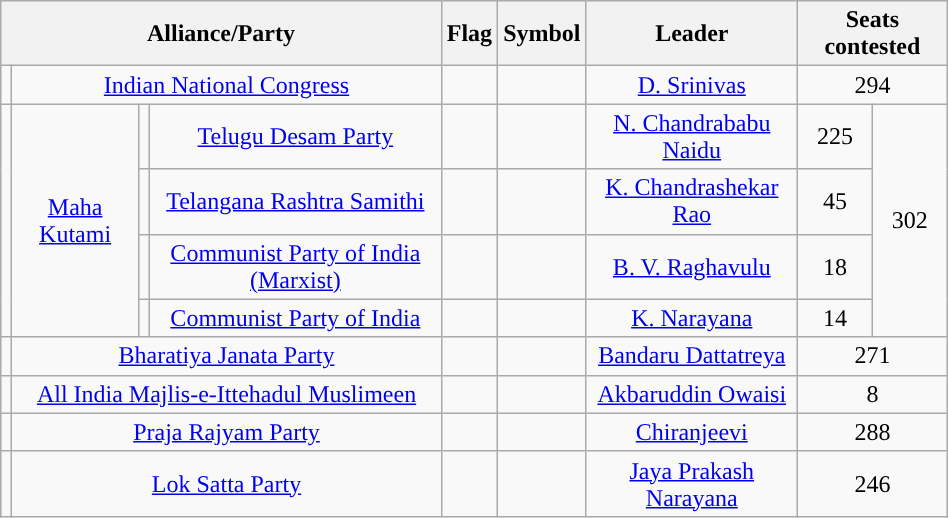<table class="wikitable sortable" width="50%" style="text-align:center;">
<tr>
<th colspan=4>Alliance/Party</th>
<th>Flag</th>
<th>Symbol</th>
<th>Leader</th>
<th colspan=4>Seats contested</th>
</tr>
<tr>
<td style="text-align:center; background:"></td>
<td colspan=3><a href='#'>Indian National Congress</a></td>
<td></td>
<td></td>
<td><a href='#'>D. Srinivas</a></td>
<td colspan=3>294</td>
</tr>
<tr>
<td rowspan=4 style="text-align:center; background:"></td>
<td rowspan=4><a href='#'>Maha Kutami</a></td>
<td style="text-align:center; background:"></td>
<td><a href='#'>Telugu Desam Party</a></td>
<td></td>
<td></td>
<td><a href='#'>N. Chandrababu Naidu</a></td>
<td>225</td>
<td rowspan=4>302</td>
</tr>
<tr>
<td style="text-align:center; background:"></td>
<td><a href='#'>Telangana Rashtra Samithi</a></td>
<td></td>
<td></td>
<td><a href='#'>K. Chandrashekar Rao</a></td>
<td>45</td>
</tr>
<tr>
<td style="text-align:center; background:"></td>
<td><a href='#'>Communist Party of India (Marxist)</a></td>
<td></td>
<td></td>
<td><a href='#'>B. V. Raghavulu</a></td>
<td>18</td>
</tr>
<tr>
<td style="text-align:center; background:"></td>
<td><a href='#'>Communist Party of India</a></td>
<td></td>
<td></td>
<td><a href='#'>K. Narayana</a></td>
<td>14</td>
</tr>
<tr>
<td style="text-align:center; background:"></td>
<td colspan=3><a href='#'>Bharatiya Janata Party</a></td>
<td></td>
<td></td>
<td><a href='#'>Bandaru Dattatreya</a></td>
<td colspan=3>271</td>
</tr>
<tr>
<td style="text-align:center; background:"></td>
<td colspan=3><a href='#'>All India Majlis-e-Ittehadul Muslimeen</a></td>
<td></td>
<td></td>
<td><a href='#'>Akbaruddin Owaisi</a></td>
<td colspan=3>8</td>
</tr>
<tr>
<td style="text-align:center; background:"></td>
<td colspan=3><a href='#'>Praja Rajyam Party</a></td>
<td></td>
<td></td>
<td><a href='#'>Chiranjeevi</a></td>
<td colspan=3>288</td>
</tr>
<tr>
<td style="text-align:center; background:"></td>
<td colspan=3><a href='#'>Lok Satta Party</a></td>
<td></td>
<td></td>
<td><a href='#'>Jaya Prakash Narayana</a></td>
<td colspan=3>246</td>
</tr>
</table>
